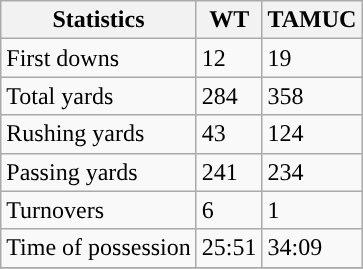<table class="wikitable" style="float: left;">
<tr>
<th>Statistics</th>
<th>WT</th>
<th>TAMUC</th>
</tr>
<tr>
<td>First downs</td>
<td>12</td>
<td>19</td>
</tr>
<tr>
<td>Total yards</td>
<td>284</td>
<td>358</td>
</tr>
<tr>
<td>Rushing yards</td>
<td>43</td>
<td>124</td>
</tr>
<tr>
<td>Passing yards</td>
<td>241</td>
<td>234</td>
</tr>
<tr>
<td>Turnovers</td>
<td>6</td>
<td>1</td>
</tr>
<tr>
<td>Time of possession</td>
<td>25:51</td>
<td>34:09</td>
</tr>
<tr>
</tr>
</table>
